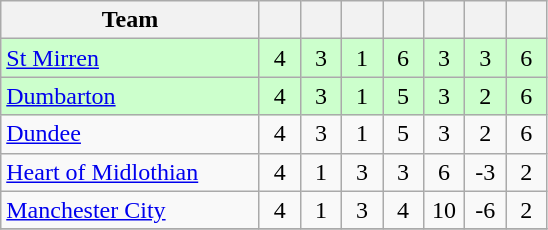<table class="wikitable" style="text-align:center;">
<tr>
<th width=165>Team</th>
<th width=20></th>
<th width=20></th>
<th width=20></th>
<th width=20></th>
<th width=20></th>
<th width=20></th>
<th width=20></th>
</tr>
<tr style="background:#cfc;">
<td align="left"><a href='#'>St Mirren</a></td>
<td>4</td>
<td>3</td>
<td>1</td>
<td>6</td>
<td>3</td>
<td>3</td>
<td>6</td>
</tr>
<tr style="background:#cfc;">
<td align="left"><a href='#'>Dumbarton</a></td>
<td>4</td>
<td>3</td>
<td>1</td>
<td>5</td>
<td>3</td>
<td>2</td>
<td>6</td>
</tr>
<tr>
<td align="left"><a href='#'>Dundee</a></td>
<td>4</td>
<td>3</td>
<td>1</td>
<td>5</td>
<td>3</td>
<td>2</td>
<td>6</td>
</tr>
<tr>
<td align="left"><a href='#'>Heart of Midlothian</a></td>
<td>4</td>
<td>1</td>
<td>3</td>
<td>3</td>
<td>6</td>
<td>-3</td>
<td>2</td>
</tr>
<tr>
<td align="left"><a href='#'>Manchester City</a></td>
<td>4</td>
<td>1</td>
<td>3</td>
<td>4</td>
<td>10</td>
<td>-6</td>
<td>2</td>
</tr>
<tr>
</tr>
</table>
